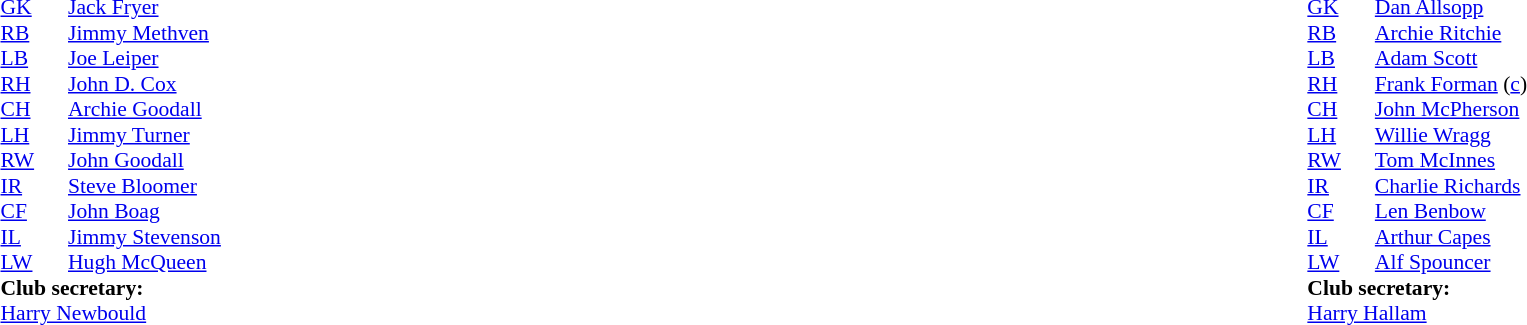<table width="100%">
<tr>
<td valign="top" width="50%"><br><table style="font-size: 90%" cellspacing="0" cellpadding="0">
<tr>
<td colspan="2"></td>
</tr>
<tr>
<th width="45"></th>
</tr>
<tr>
<td><a href='#'>GK</a></td>
<td> <a href='#'>Jack Fryer</a></td>
</tr>
<tr>
<td><a href='#'>RB</a></td>
<td> <a href='#'>Jimmy Methven</a></td>
</tr>
<tr>
<td><a href='#'>LB</a></td>
<td> <a href='#'>Joe Leiper</a></td>
</tr>
<tr>
<td><a href='#'>RH</a></td>
<td> <a href='#'>John D. Cox</a></td>
</tr>
<tr>
<td><a href='#'>CH</a></td>
<td> <a href='#'>Archie Goodall</a></td>
</tr>
<tr>
<td><a href='#'>LH</a></td>
<td> <a href='#'>Jimmy Turner</a></td>
</tr>
<tr>
<td><a href='#'>RW</a></td>
<td> <a href='#'>John Goodall</a></td>
</tr>
<tr>
<td><a href='#'>IR</a></td>
<td> <a href='#'>Steve Bloomer</a></td>
</tr>
<tr>
<td><a href='#'>CF</a></td>
<td> <a href='#'>John Boag</a></td>
</tr>
<tr>
<td><a href='#'>IL</a></td>
<td> <a href='#'>Jimmy Stevenson</a></td>
</tr>
<tr>
<td><a href='#'>LW</a></td>
<td> <a href='#'>Hugh McQueen</a></td>
</tr>
<tr>
<td colspan="4"><strong>Club secretary:</strong></td>
</tr>
<tr>
<td colspan="4"> <a href='#'>Harry Newbould</a></td>
</tr>
</table>
</td>
<td valign="top" width="50%"><br><table style="font-size: 90%" cellspacing="0" cellpadding="0" align=center>
<tr>
<td colspan="2"></td>
</tr>
<tr>
<th width="45"></th>
</tr>
<tr>
<td><a href='#'>GK</a></td>
<td> <a href='#'>Dan Allsopp</a></td>
</tr>
<tr>
<td><a href='#'>RB</a></td>
<td> <a href='#'>Archie Ritchie</a></td>
</tr>
<tr>
<td><a href='#'>LB</a></td>
<td> <a href='#'>Adam Scott</a></td>
</tr>
<tr>
<td><a href='#'>RH</a></td>
<td> <a href='#'>Frank Forman</a> (<a href='#'>c</a>)</td>
</tr>
<tr>
<td><a href='#'>CH</a></td>
<td> <a href='#'>John McPherson</a></td>
</tr>
<tr>
<td><a href='#'>LH</a></td>
<td> <a href='#'>Willie Wragg</a></td>
</tr>
<tr>
<td><a href='#'>RW</a></td>
<td> <a href='#'>Tom McInnes</a></td>
</tr>
<tr>
<td><a href='#'>IR</a></td>
<td> <a href='#'>Charlie Richards</a></td>
</tr>
<tr>
<td><a href='#'>CF</a></td>
<td> <a href='#'>Len Benbow</a></td>
</tr>
<tr>
<td><a href='#'>IL</a></td>
<td> <a href='#'>Arthur Capes</a></td>
</tr>
<tr>
<td><a href='#'>LW</a></td>
<td> <a href='#'>Alf Spouncer</a></td>
</tr>
<tr>
<td colspan="4"><strong>Club secretary:</strong></td>
</tr>
<tr>
<td colspan="4"> <a href='#'>Harry Hallam</a></td>
</tr>
</table>
</td>
</tr>
</table>
